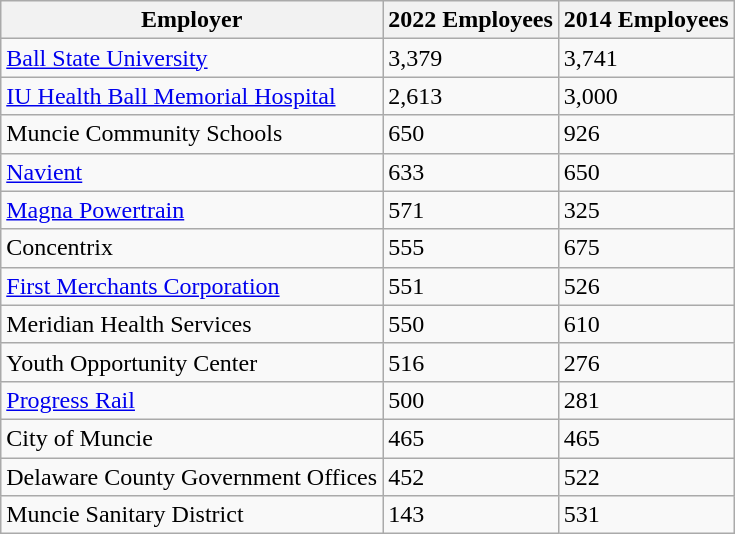<table class="wikitable sortable">
<tr>
<th>Employer</th>
<th>2022 Employees</th>
<th>2014 Employees</th>
</tr>
<tr>
<td><a href='#'>Ball State University</a></td>
<td>3,379</td>
<td>3,741</td>
</tr>
<tr>
<td><a href='#'>IU Health Ball Memorial Hospital</a></td>
<td>2,613</td>
<td>3,000</td>
</tr>
<tr>
<td>Muncie Community Schools</td>
<td>650</td>
<td>926</td>
</tr>
<tr>
<td><a href='#'>Navient</a></td>
<td>633</td>
<td>650</td>
</tr>
<tr>
<td><a href='#'>Magna Powertrain</a></td>
<td>571</td>
<td>325</td>
</tr>
<tr>
<td>Concentrix</td>
<td>555</td>
<td>675</td>
</tr>
<tr>
<td><a href='#'>First Merchants Corporation</a></td>
<td>551</td>
<td>526</td>
</tr>
<tr>
<td>Meridian Health Services</td>
<td>550</td>
<td>610</td>
</tr>
<tr>
<td>Youth Opportunity Center</td>
<td>516</td>
<td>276</td>
</tr>
<tr>
<td><a href='#'>Progress Rail</a></td>
<td>500</td>
<td>281</td>
</tr>
<tr>
<td>City of Muncie</td>
<td>465</td>
<td>465</td>
</tr>
<tr>
<td>Delaware County Government Offices</td>
<td>452</td>
<td>522</td>
</tr>
<tr>
<td>Muncie Sanitary District</td>
<td>143</td>
<td>531</td>
</tr>
</table>
